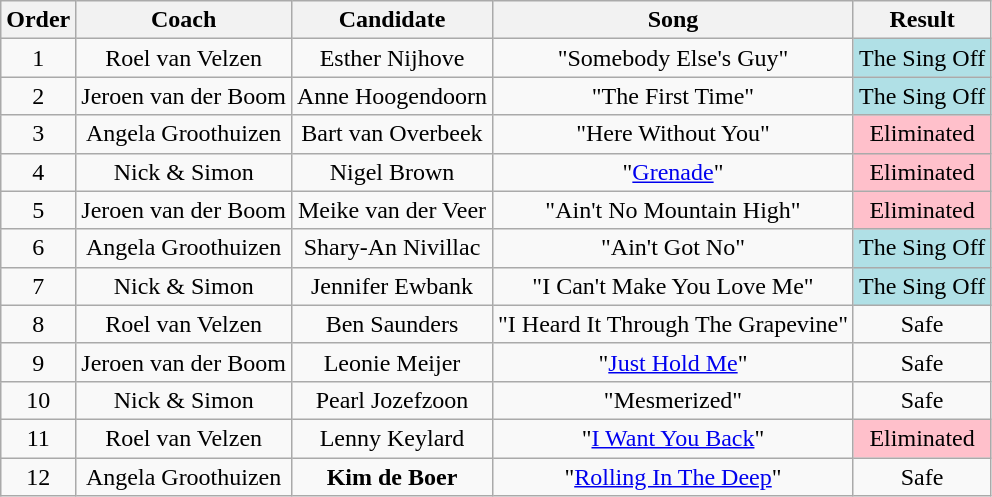<table class="wikitable" style="text-align: center; width: auto;">
<tr>
<th>Order</th>
<th>Coach</th>
<th>Candidate</th>
<th>Song</th>
<th>Result</th>
</tr>
<tr>
<td>1</td>
<td>Roel van Velzen</td>
<td>Esther Nijhove</td>
<td>"Somebody Else's Guy"</td>
<td style="background:#B0E0E6;">The Sing Off</td>
</tr>
<tr>
<td>2</td>
<td>Jeroen van der Boom</td>
<td>Anne Hoogendoorn</td>
<td>"The First Time"</td>
<td style="background:#B0E0E6;">The Sing Off</td>
</tr>
<tr>
<td>3</td>
<td>Angela Groothuizen</td>
<td>Bart van Overbeek</td>
<td>"Here Without You"</td>
<td style="background:pink;">Eliminated</td>
</tr>
<tr>
<td>4</td>
<td>Nick & Simon</td>
<td>Nigel Brown</td>
<td>"<a href='#'>Grenade</a>"</td>
<td style="background:pink;">Eliminated</td>
</tr>
<tr>
<td>5</td>
<td>Jeroen van der Boom</td>
<td>Meike van der Veer</td>
<td>"Ain't No Mountain High"</td>
<td style="background:pink;">Eliminated</td>
</tr>
<tr>
<td>6</td>
<td>Angela Groothuizen</td>
<td>Shary-An Nivillac</td>
<td>"Ain't Got No"</td>
<td style="background:#B0E0E6;">The Sing Off</td>
</tr>
<tr>
<td>7</td>
<td>Nick & Simon</td>
<td>Jennifer Ewbank</td>
<td>"I Can't Make You Love Me"</td>
<td style="background:#B0E0E6;">The Sing Off</td>
</tr>
<tr>
<td>8</td>
<td>Roel van Velzen</td>
<td>Ben Saunders</td>
<td>"I Heard It Through The Grapevine"</td>
<td>Safe</td>
</tr>
<tr>
<td>9</td>
<td>Jeroen van der Boom</td>
<td>Leonie Meijer</td>
<td>"<a href='#'>Just Hold Me</a>"</td>
<td>Safe</td>
</tr>
<tr>
<td>10</td>
<td>Nick & Simon</td>
<td>Pearl Jozefzoon</td>
<td>"Mesmerized"</td>
<td>Safe</td>
</tr>
<tr>
<td>11</td>
<td>Roel van Velzen</td>
<td>Lenny Keylard</td>
<td>"<a href='#'>I Want You Back</a>"</td>
<td style="background:pink;">Eliminated</td>
</tr>
<tr>
<td>12</td>
<td>Angela Groothuizen</td>
<td><strong>Kim de Boer</strong></td>
<td>"<a href='#'>Rolling In The Deep</a>"</td>
<td>Safe</td>
</tr>
</table>
